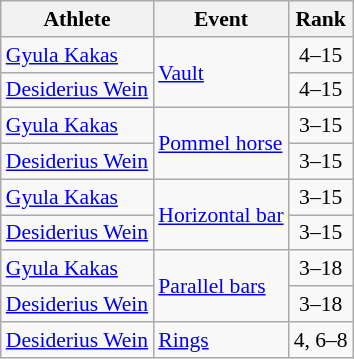<table class=wikitable style=font-size:90%;text-align:center>
<tr>
<th>Athlete</th>
<th>Event</th>
<th>Rank</th>
</tr>
<tr>
<td align=left><a href='#'>Gyula Kakas</a></td>
<td align=left rowspan=2><a href='#'>Vault</a></td>
<td>4–15</td>
</tr>
<tr>
<td align=left><a href='#'>Desiderius Wein</a></td>
<td>4–15</td>
</tr>
<tr>
<td align=left><a href='#'>Gyula Kakas</a></td>
<td align=left rowspan=2><a href='#'>Pommel horse</a></td>
<td>3–15</td>
</tr>
<tr>
<td align=left><a href='#'>Desiderius Wein</a></td>
<td>3–15</td>
</tr>
<tr>
<td align=left><a href='#'>Gyula Kakas</a></td>
<td align=left rowspan=2><a href='#'>Horizontal bar</a></td>
<td>3–15</td>
</tr>
<tr>
<td align=left><a href='#'>Desiderius Wein</a></td>
<td>3–15</td>
</tr>
<tr>
<td align=left><a href='#'>Gyula Kakas</a></td>
<td align=left rowspan=2><a href='#'>Parallel bars</a></td>
<td>3–18</td>
</tr>
<tr>
<td align=left><a href='#'>Desiderius Wein</a></td>
<td>3–18</td>
</tr>
<tr>
<td align=left><a href='#'>Desiderius Wein</a></td>
<td align=left><a href='#'>Rings</a></td>
<td>4, 6–8</td>
</tr>
</table>
